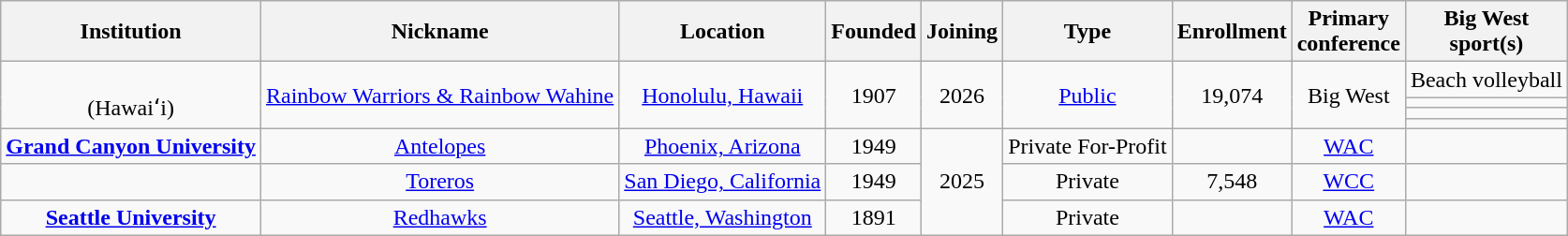<table class="wikitable sortable" style="text-align: center">
<tr>
<th>Institution</th>
<th>Nickname</th>
<th>Location</th>
<th>Founded</th>
<th>Joining</th>
<th>Type</th>
<th>Enrollment</th>
<th>Primary<br>conference</th>
<th>Big West<br>sport(s)</th>
</tr>
<tr>
<td rowspan="4"><br>(Hawaiʻi)</td>
<td rowspan="4"><a href='#'>Rainbow Warriors & Rainbow Wahine</a></td>
<td rowspan="4"><a href='#'>Honolulu, Hawaii</a></td>
<td rowspan="4">1907</td>
<td rowspan="4">2026</td>
<td rowspan="4"><a href='#'>Public</a><br></td>
<td rowspan="4">19,074</td>
<td rowspan="4">Big West <br></td>
<td>Beach volleyball</td>
</tr>
<tr>
<td></td>
</tr>
<tr>
<td></td>
</tr>
<tr>
<td></td>
</tr>
<tr>
<td><strong><a href='#'>Grand Canyon University</a></strong></td>
<td><a href='#'>Antelopes</a></td>
<td><a href='#'>Phoenix, Arizona</a></td>
<td>1949</td>
<td rowspan=3>2025</td>
<td>Private For-Profit</td>
<td></td>
<td><a href='#'>WAC</a><br></td>
<td></td>
</tr>
<tr>
<td></td>
<td><a href='#'>Toreros</a></td>
<td><a href='#'>San Diego, California</a></td>
<td>1949</td>
<td>Private</td>
<td>7,548</td>
<td><a href='#'>WCC</a></td>
<td></td>
</tr>
<tr>
<td><strong><a href='#'>Seattle University</a></strong></td>
<td><a href='#'>Redhawks</a></td>
<td><a href='#'>Seattle, Washington</a></td>
<td>1891</td>
<td>Private</td>
<td></td>
<td><a href='#'>WAC</a><br></td>
<td></td>
</tr>
</table>
